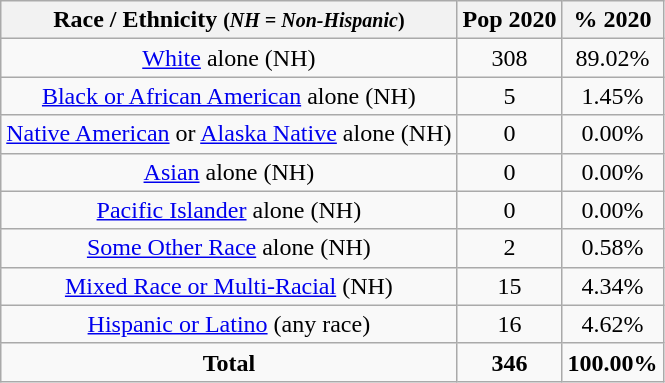<table class="wikitable" style="text-align:center;">
<tr>
<th>Race / Ethnicity <small>(<em>NH = Non-Hispanic</em>)</small></th>
<th>Pop 2020</th>
<th>% 2020</th>
</tr>
<tr>
<td><a href='#'>White</a> alone (NH)</td>
<td>308</td>
<td>89.02%</td>
</tr>
<tr>
<td><a href='#'>Black or African American</a> alone (NH)</td>
<td>5</td>
<td>1.45%</td>
</tr>
<tr>
<td><a href='#'>Native American</a> or <a href='#'>Alaska Native</a> alone (NH)</td>
<td>0</td>
<td>0.00%</td>
</tr>
<tr>
<td><a href='#'>Asian</a> alone (NH)</td>
<td>0</td>
<td>0.00%</td>
</tr>
<tr>
<td><a href='#'>Pacific Islander</a> alone (NH)</td>
<td>0</td>
<td>0.00%</td>
</tr>
<tr>
<td><a href='#'>Some Other Race</a> alone (NH)</td>
<td>2</td>
<td>0.58%</td>
</tr>
<tr>
<td><a href='#'>Mixed Race or Multi-Racial</a> (NH)</td>
<td>15</td>
<td>4.34%</td>
</tr>
<tr>
<td><a href='#'>Hispanic or Latino</a> (any race)</td>
<td>16</td>
<td>4.62%</td>
</tr>
<tr>
<td><strong>Total</strong></td>
<td><strong>346</strong></td>
<td><strong>100.00%</strong></td>
</tr>
</table>
